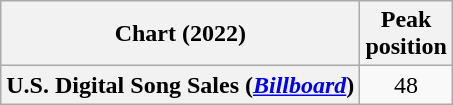<table class="wikitable plainrowheaders" style="text-align:center">
<tr>
<th scope="col">Chart (2022)</th>
<th scope="col">Peak<br>position</th>
</tr>
<tr>
<th scope="row">U.S. Digital Song Sales (<em><a href='#'>Billboard</a></em>)</th>
<td>48</td>
</tr>
</table>
